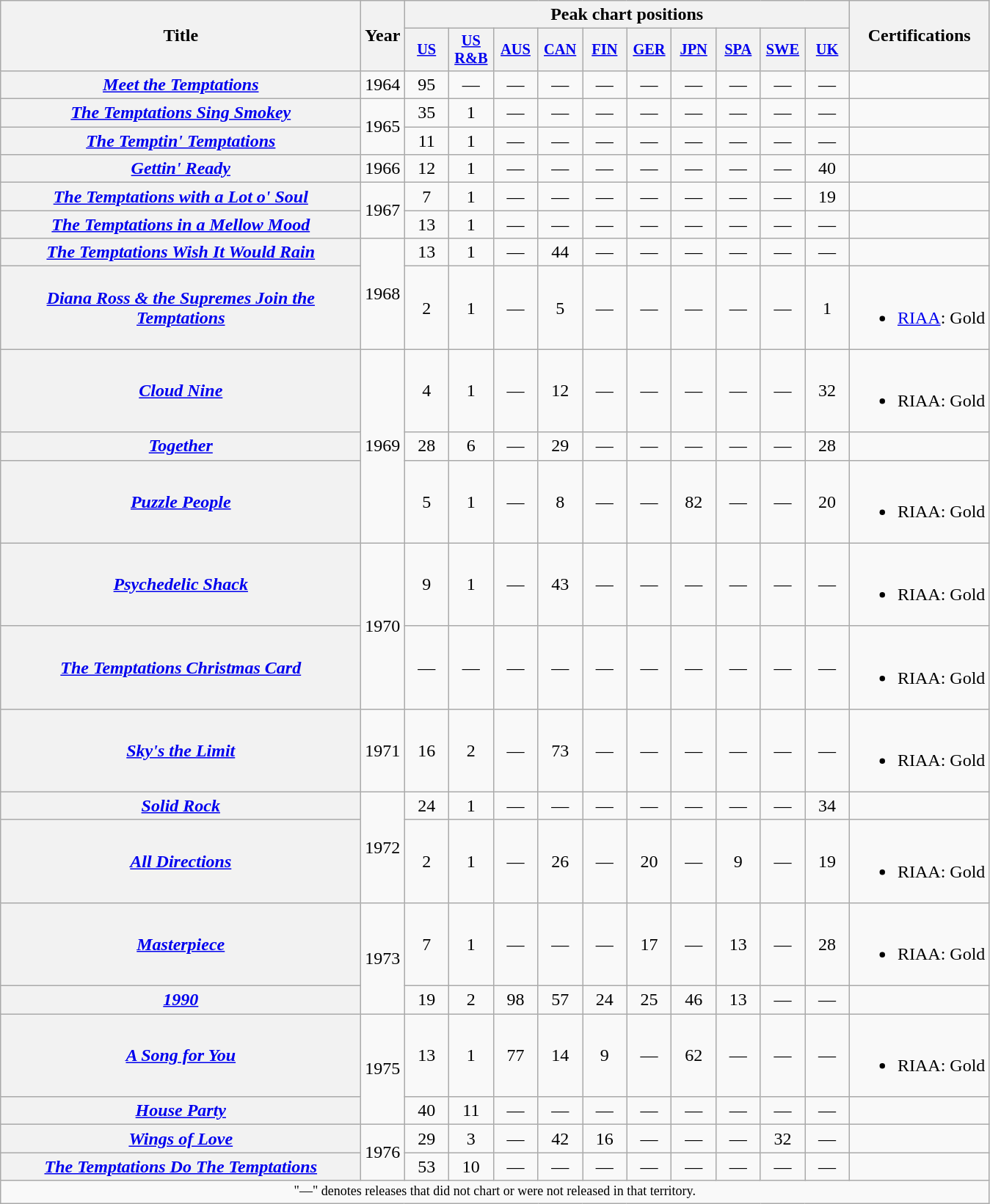<table class="wikitable plainrowheaders" style="text-align:center;">
<tr>
<th rowspan="2" style="width:20em;">Title</th>
<th rowspan="2">Year</th>
<th colspan="10">Peak chart positions</th>
<th rowspan="2">Certifications</th>
</tr>
<tr>
<th scope="col" style="width:2.5em;font-size:85%"><a href='#'>US</a><br></th>
<th scope="col" style="width:2.5em;font-size:85%"><a href='#'>US<br>R&B</a><br></th>
<th scope="col" style="width:2.5em;font-size:85%"><a href='#'>AUS</a><br></th>
<th scope="col" style="width:2.5em;font-size:85%"><a href='#'>CAN</a><br></th>
<th scope="col" style="width:2.5em;font-size:85%"><a href='#'>FIN</a><br></th>
<th scope="col" style="width:2.5em;font-size:85%"><a href='#'>GER</a><br></th>
<th scope="col" style="width:2.5em;font-size:85%"><a href='#'>JPN</a><br></th>
<th scope="col" style="width:2.5em;font-size:85%"><a href='#'>SPA</a><br></th>
<th scope="col" style="width:2.5em;font-size:85%"><a href='#'>SWE</a><br></th>
<th scope="col" style="width:2.5em;font-size:85%"><a href='#'>UK</a><br></th>
</tr>
<tr>
<th scope="row"><em><a href='#'>Meet the Temptations</a></em></th>
<td>1964</td>
<td>95</td>
<td>—</td>
<td>—</td>
<td>—</td>
<td>—</td>
<td>—</td>
<td>—</td>
<td>—</td>
<td>—</td>
<td>—</td>
<td></td>
</tr>
<tr>
<th scope="row"><em><a href='#'>The Temptations Sing Smokey</a></em></th>
<td rowspan="2">1965</td>
<td>35</td>
<td>1</td>
<td>—</td>
<td>—</td>
<td>—</td>
<td>—</td>
<td>—</td>
<td>—</td>
<td>—</td>
<td>—</td>
<td></td>
</tr>
<tr>
<th scope="row"><em><a href='#'>The Temptin' Temptations</a></em></th>
<td>11</td>
<td>1</td>
<td>—</td>
<td>—</td>
<td>—</td>
<td>—</td>
<td>—</td>
<td>—</td>
<td>—</td>
<td>—</td>
<td></td>
</tr>
<tr>
<th scope="row"><em><a href='#'>Gettin' Ready</a></em></th>
<td>1966</td>
<td>12</td>
<td>1</td>
<td>—</td>
<td>—</td>
<td>—</td>
<td>—</td>
<td>—</td>
<td>—</td>
<td>—</td>
<td>40</td>
<td></td>
</tr>
<tr>
<th scope="row"><em><a href='#'>The Temptations with a Lot o' Soul</a></em></th>
<td rowspan="2">1967</td>
<td>7</td>
<td>1</td>
<td>—</td>
<td>—</td>
<td>—</td>
<td>—</td>
<td>—</td>
<td>—</td>
<td>—</td>
<td>19</td>
<td></td>
</tr>
<tr>
<th scope="row"><em><a href='#'>The Temptations in a Mellow Mood</a></em></th>
<td>13</td>
<td>1</td>
<td>—</td>
<td>—</td>
<td>—</td>
<td>—</td>
<td>—</td>
<td>—</td>
<td>—</td>
<td>—</td>
<td></td>
</tr>
<tr>
<th scope="row"><em><a href='#'>The Temptations Wish It Would Rain</a></em></th>
<td rowspan="2">1968</td>
<td>13</td>
<td>1</td>
<td>—</td>
<td>44</td>
<td>—</td>
<td>—</td>
<td>—</td>
<td>—</td>
<td>—</td>
<td>—</td>
<td></td>
</tr>
<tr>
<th scope="row"><em><a href='#'>Diana Ross & the Supremes Join the Temptations</a></em><br></th>
<td>2</td>
<td>1</td>
<td>—</td>
<td>5</td>
<td>—</td>
<td>—</td>
<td>—</td>
<td>—</td>
<td>—</td>
<td>1</td>
<td><br><ul><li><a href='#'>RIAA</a>: Gold</li></ul></td>
</tr>
<tr>
<th scope="row"><em><a href='#'>Cloud Nine</a></em></th>
<td rowspan="3">1969</td>
<td>4</td>
<td>1</td>
<td>—</td>
<td>12</td>
<td>—</td>
<td>—</td>
<td>—</td>
<td>—</td>
<td>—</td>
<td>32</td>
<td><br><ul><li>RIAA: Gold</li></ul></td>
</tr>
<tr>
<th scope="row"><em><a href='#'>Together</a></em><br></th>
<td>28</td>
<td>6</td>
<td>—</td>
<td>29</td>
<td>—</td>
<td>—</td>
<td>—</td>
<td>—</td>
<td>—</td>
<td>28</td>
<td></td>
</tr>
<tr>
<th scope="row"><em><a href='#'>Puzzle People</a></em></th>
<td>5</td>
<td>1</td>
<td>—</td>
<td>8</td>
<td>—</td>
<td>—</td>
<td>82</td>
<td>—</td>
<td>—</td>
<td>20</td>
<td><br><ul><li>RIAA: Gold</li></ul></td>
</tr>
<tr>
<th scope="row"><em><a href='#'>Psychedelic Shack</a></em></th>
<td rowspan="2">1970</td>
<td>9</td>
<td>1</td>
<td>—</td>
<td>43</td>
<td>—</td>
<td>—</td>
<td>—</td>
<td>—</td>
<td>—</td>
<td>—</td>
<td><br><ul><li>RIAA: Gold</li></ul></td>
</tr>
<tr>
<th scope="row"><em><a href='#'>The Temptations Christmas Card</a></em></th>
<td>—</td>
<td>—</td>
<td>—</td>
<td>—</td>
<td>—</td>
<td>—</td>
<td>—</td>
<td>—</td>
<td>—</td>
<td>—</td>
<td><br><ul><li>RIAA: Gold</li></ul></td>
</tr>
<tr>
<th scope="row"><em><a href='#'>Sky's the Limit</a></em></th>
<td>1971</td>
<td>16</td>
<td>2</td>
<td>—</td>
<td>73</td>
<td>—</td>
<td>—</td>
<td>—</td>
<td>—</td>
<td>—</td>
<td>—</td>
<td><br><ul><li>RIAA: Gold</li></ul></td>
</tr>
<tr>
<th scope="row"><em><a href='#'>Solid Rock</a></em></th>
<td rowspan="2">1972</td>
<td>24</td>
<td>1</td>
<td>—</td>
<td>—</td>
<td>—</td>
<td>—</td>
<td>—</td>
<td>—</td>
<td>—</td>
<td>34</td>
<td></td>
</tr>
<tr>
<th scope="row"><em><a href='#'>All Directions</a></em></th>
<td>2</td>
<td>1</td>
<td>—</td>
<td>26</td>
<td>—</td>
<td>20</td>
<td>—</td>
<td>9</td>
<td>—</td>
<td>19</td>
<td><br><ul><li>RIAA: Gold</li></ul></td>
</tr>
<tr>
<th scope="row"><em><a href='#'>Masterpiece</a></em></th>
<td rowspan="2">1973</td>
<td>7</td>
<td>1</td>
<td>—</td>
<td>—</td>
<td>—</td>
<td>17</td>
<td>—</td>
<td>13</td>
<td>—</td>
<td>28</td>
<td><br><ul><li>RIAA: Gold</li></ul></td>
</tr>
<tr>
<th scope="row"><em><a href='#'>1990</a></em></th>
<td>19</td>
<td>2</td>
<td>98</td>
<td>57</td>
<td>24</td>
<td>25</td>
<td>46</td>
<td>13</td>
<td>—</td>
<td>—</td>
<td></td>
</tr>
<tr>
<th scope="row"><em><a href='#'>A Song for You</a></em></th>
<td rowspan="2">1975</td>
<td>13</td>
<td>1</td>
<td>77</td>
<td>14</td>
<td>9</td>
<td>—</td>
<td>62</td>
<td>—</td>
<td>—</td>
<td>—</td>
<td><br><ul><li>RIAA: Gold</li></ul></td>
</tr>
<tr>
<th scope="row"><em><a href='#'>House Party</a></em></th>
<td>40</td>
<td>11</td>
<td>—</td>
<td>—</td>
<td>—</td>
<td>—</td>
<td>—</td>
<td>—</td>
<td>—</td>
<td>—</td>
<td></td>
</tr>
<tr>
<th scope="row"><em><a href='#'>Wings of Love</a></em></th>
<td rowspan="2">1976</td>
<td>29</td>
<td>3</td>
<td>—</td>
<td>42</td>
<td>16</td>
<td>—</td>
<td>—</td>
<td>—</td>
<td>32</td>
<td>—</td>
<td></td>
</tr>
<tr>
<th scope="row"><em><a href='#'>The Temptations Do The Temptations</a></em></th>
<td>53</td>
<td>10</td>
<td>—</td>
<td>—</td>
<td>—</td>
<td>—</td>
<td>—</td>
<td>—</td>
<td>—</td>
<td>—</td>
<td></td>
</tr>
<tr>
<td colspan="15" style="text-align:center; font-size:9pt;">"—" denotes releases that did not chart or were not released in that territory.</td>
</tr>
</table>
